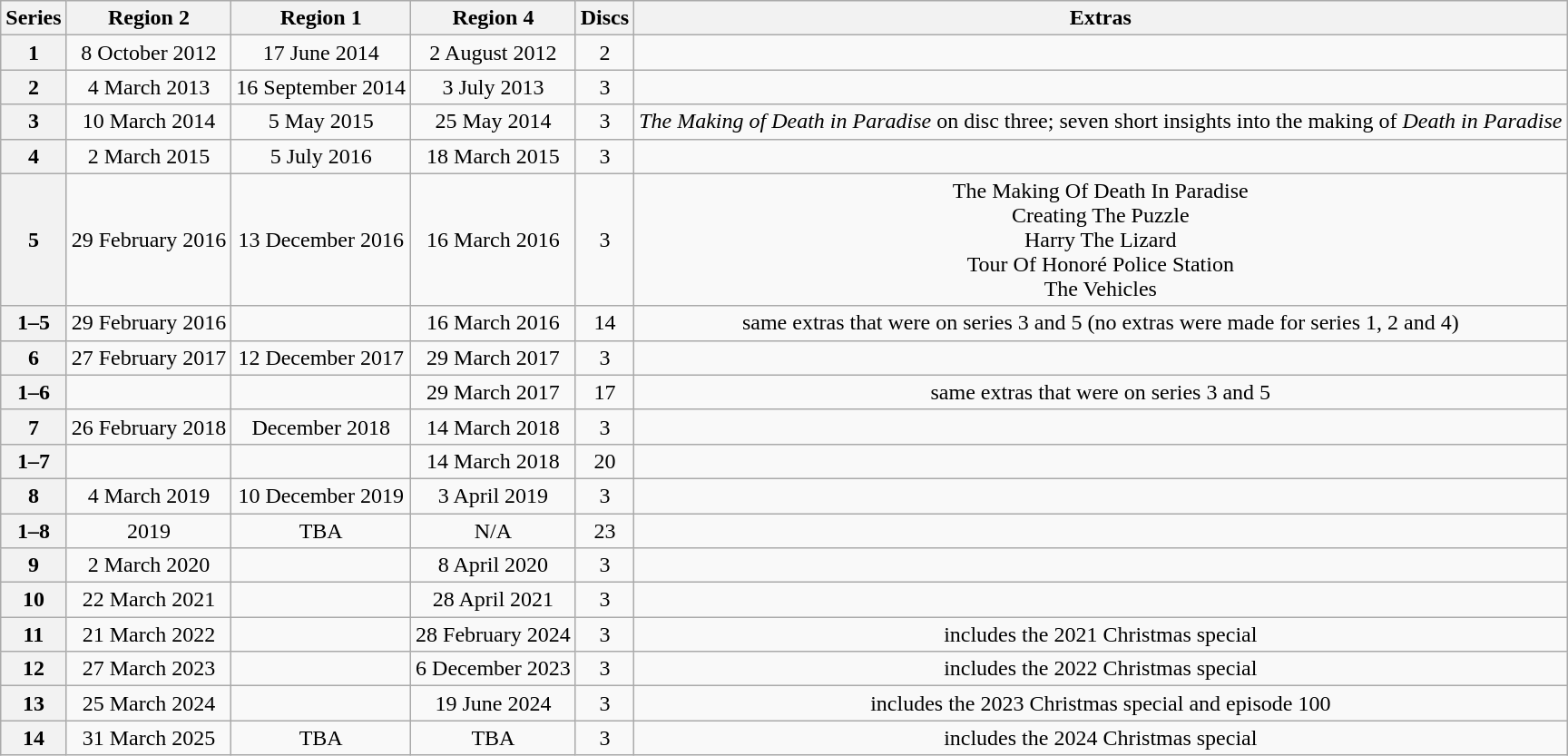<table class="wikitable sortable" style="text-align:center">
<tr>
<th scope="col">Series</th>
<th scope="col">Region 2</th>
<th scope="col">Region 1</th>
<th scope="col">Region 4</th>
<th scope="col">Discs</th>
<th scope="col">Extras</th>
</tr>
<tr>
<th scope="row">1</th>
<td>8 October 2012</td>
<td>17 June 2014</td>
<td>2 August 2012</td>
<td>2</td>
<td></td>
</tr>
<tr>
<th scope="row">2</th>
<td>4 March 2013</td>
<td>16 September 2014</td>
<td>3 July 2013</td>
<td>3</td>
<td></td>
</tr>
<tr>
<th scope="row">3</th>
<td>10 March 2014</td>
<td>5 May 2015</td>
<td>25 May 2014</td>
<td>3</td>
<td><em>The Making of Death in Paradise</em> on disc three; seven short insights into the making of <em>Death in Paradise</em></td>
</tr>
<tr>
<th scope="row">4</th>
<td>2 March 2015</td>
<td>5 July 2016</td>
<td>18 March 2015</td>
<td>3</td>
<td></td>
</tr>
<tr>
<th scope="row">5</th>
<td>29 February 2016</td>
<td>13 December 2016</td>
<td>16 March 2016</td>
<td>3</td>
<td>The Making Of Death In Paradise<br>Creating The Puzzle<br>Harry The Lizard<br>Tour Of Honoré Police Station<br>The Vehicles</td>
</tr>
<tr>
<th scope="row">1–5</th>
<td>29 February 2016</td>
<td></td>
<td>16 March 2016</td>
<td>14</td>
<td>same extras that were on series 3 and 5 (no extras were made for series 1, 2 and 4)</td>
</tr>
<tr>
<th scope="row">6</th>
<td>27 February 2017</td>
<td>12 December 2017</td>
<td>29 March 2017</td>
<td>3</td>
<td></td>
</tr>
<tr>
<th scope="row">1–6</th>
<td></td>
<td></td>
<td>29 March 2017</td>
<td>17</td>
<td>same extras that were on series 3 and 5</td>
</tr>
<tr>
<th scope="row">7</th>
<td>26 February 2018</td>
<td>December 2018</td>
<td>14 March 2018</td>
<td>3</td>
<td></td>
</tr>
<tr>
<th scope="row">1–7</th>
<td></td>
<td></td>
<td>14 March 2018</td>
<td>20</td>
<td></td>
</tr>
<tr>
<th scope="row">8</th>
<td>4 March 2019</td>
<td>10 December 2019</td>
<td>3 April 2019</td>
<td>3</td>
<td></td>
</tr>
<tr>
<th scope="row">1–8</th>
<td>2019</td>
<td>TBA</td>
<td>N/A</td>
<td>23</td>
<td></td>
</tr>
<tr>
<th scope="row">9</th>
<td>2 March 2020</td>
<td></td>
<td>8 April 2020</td>
<td>3</td>
<td></td>
</tr>
<tr>
<th scope="row">10</th>
<td>22 March 2021</td>
<td></td>
<td>28 April 2021</td>
<td>3</td>
<td></td>
</tr>
<tr>
<th scope="row">11</th>
<td>21 March 2022</td>
<td></td>
<td>28 February 2024</td>
<td>3</td>
<td>includes the 2021 Christmas special</td>
</tr>
<tr>
<th scope="row">12</th>
<td>27 March 2023</td>
<td></td>
<td>6 December 2023</td>
<td>3</td>
<td>includes the 2022 Christmas special</td>
</tr>
<tr>
<th scope="row">13</th>
<td>25 March 2024</td>
<td></td>
<td>19 June 2024</td>
<td>3</td>
<td>includes the 2023 Christmas special and episode 100</td>
</tr>
<tr>
<th scope="row">14</th>
<td>31 March 2025</td>
<td>TBA</td>
<td>TBA</td>
<td>3</td>
<td>includes the 2024 Christmas special</td>
</tr>
</table>
